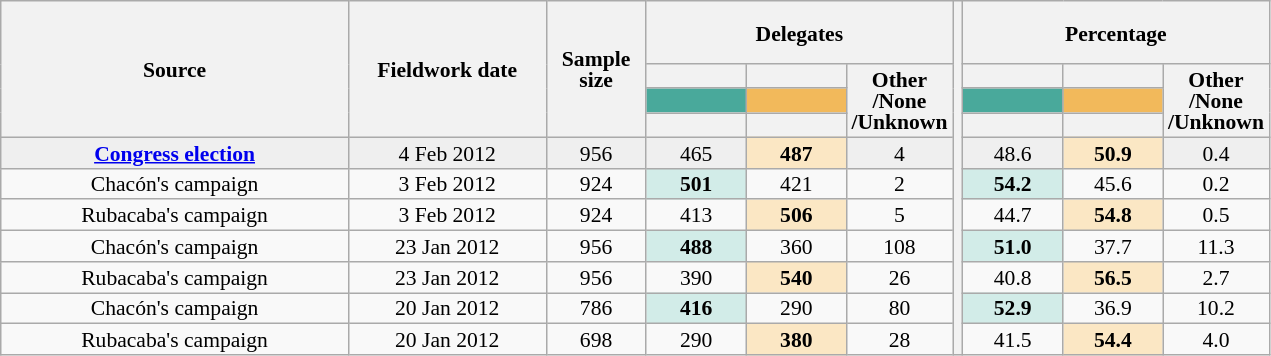<table class="wikitable collapsible collapsed" style="text-align:center; font-size:90%; line-height:14px;">
<tr style="height:42px;">
<th style="width:225px;" rowspan="4">Source</th>
<th style="width:125px;" rowspan="4">Fieldwork date</th>
<th style="width:60px;" rowspan="4">Sample size</th>
<th style="width:180px;" colspan="3">Delegates</th>
<th rowspan="11"></th>
<th style="width:180px;" colspan="3">Percentage</th>
</tr>
<tr>
<th style="width:60px;"></th>
<th style="width:60px;"></th>
<th style="width:60px;" rowspan="3">Other<br>/None<br>/Unknown</th>
<th style="width:60px;"></th>
<th style="width:60px;"></th>
<th style="width:60px;" rowspan="3">Other<br>/None<br>/Unknown</th>
</tr>
<tr>
<th style="color:inherit;background:#49A99B;"></th>
<th style="color:inherit;background:#F2B95B;"></th>
<th style="color:inherit;background:#49A99B;"></th>
<th style="color:inherit;background:#F2B95B;"></th>
</tr>
<tr>
<th></th>
<th></th>
<th></th>
<th></th>
</tr>
<tr style="color:inherit;background:#EFEFEF;">
<td><strong><a href='#'>Congress election</a></strong></td>
<td>4 Feb 2012</td>
<td>956</td>
<td>465</td>
<td style="color:inherit;background:#FBE7C4;"><strong>487</strong></td>
<td>4</td>
<td>48.6</td>
<td style="color:inherit;background:#FBE7C4;"><strong>50.9</strong></td>
<td>0.4</td>
</tr>
<tr>
<td>Chacón's campaign</td>
<td>3 Feb 2012</td>
<td>924</td>
<td style="color:inherit;background:#D2ECE8;"><strong>501</strong></td>
<td>421</td>
<td>2</td>
<td style="color:inherit;background:#D2ECE8;"><strong>54.2</strong></td>
<td>45.6</td>
<td>0.2</td>
</tr>
<tr>
<td>Rubacaba's campaign</td>
<td>3 Feb 2012</td>
<td>924</td>
<td>413</td>
<td style="color:inherit;background:#FBE7C4;"><strong>506</strong></td>
<td>5</td>
<td>44.7</td>
<td style="color:inherit;background:#FBE7C4;"><strong>54.8</strong></td>
<td>0.5</td>
</tr>
<tr>
<td>Chacón's campaign</td>
<td>23 Jan 2012</td>
<td>956</td>
<td style="color:inherit;background:#D2ECE8;"><strong>488</strong></td>
<td>360</td>
<td>108</td>
<td style="color:inherit;background:#D2ECE8;"><strong>51.0</strong></td>
<td>37.7</td>
<td>11.3</td>
</tr>
<tr>
<td>Rubacaba's campaign</td>
<td>23 Jan 2012</td>
<td>956</td>
<td>390</td>
<td style="color:inherit;background:#FBE7C4;"><strong>540</strong></td>
<td>26</td>
<td>40.8</td>
<td style="color:inherit;background:#FBE7C4;"><strong>56.5</strong></td>
<td>2.7</td>
</tr>
<tr>
<td>Chacón's campaign</td>
<td>20 Jan 2012</td>
<td>786</td>
<td style="color:inherit;background:#D2ECE8;"><strong>416</strong></td>
<td>290</td>
<td>80</td>
<td style="color:inherit;background:#D2ECE8;"><strong>52.9</strong></td>
<td>36.9</td>
<td>10.2</td>
</tr>
<tr>
<td>Rubacaba's campaign</td>
<td>20 Jan 2012</td>
<td>698</td>
<td>290</td>
<td style="color:inherit;background:#FBE7C4;"><strong>380</strong></td>
<td>28</td>
<td>41.5</td>
<td style="color:inherit;background:#FBE7C4;"><strong>54.4</strong></td>
<td>4.0</td>
</tr>
</table>
